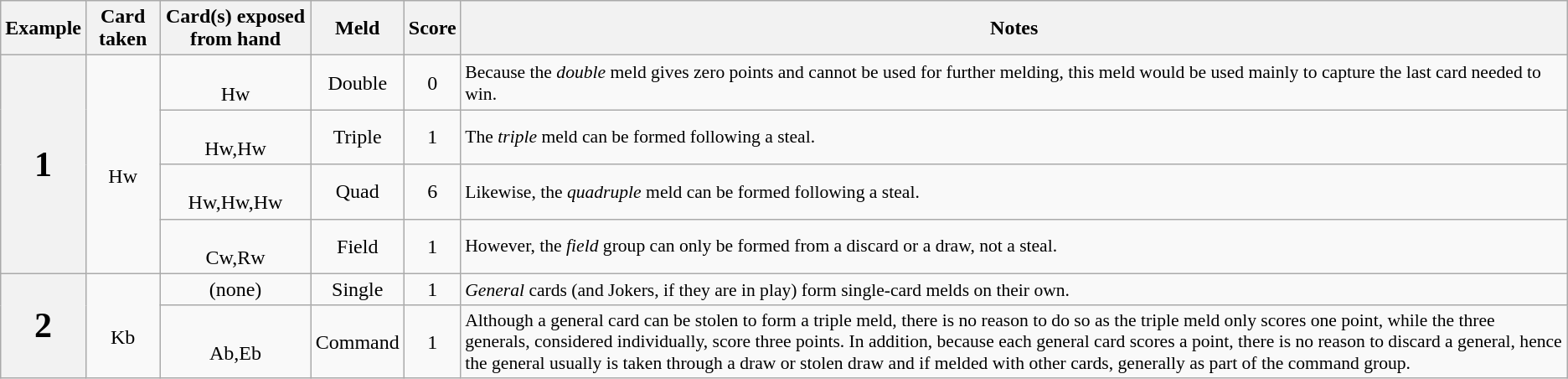<table class="wikitable" style="font-size:100%;text-align:center;">
<tr>
<th>Example</th>
<th>Card taken</th>
<th>Card(s) exposed from hand</th>
<th>Meld</th>
<th>Score</th>
<th>Notes</th>
</tr>
<tr>
<th rowspan=4 style="font-size:175%;">1</th>
<td rowspan=4><br>Hw</td>
<td><br>Hw</td>
<td>Double</td>
<td>0</td>
<td style="font-size:90%;text-align:left;">Because the <em>double</em> meld gives zero points and cannot be used for further melding, this meld would be used mainly to capture the last card needed to win.</td>
</tr>
<tr>
<td> <br>Hw,Hw</td>
<td>Triple</td>
<td>1</td>
<td style="font-size:90%;text-align:left;">The <em>triple</em> meld can be formed following a steal.</td>
</tr>
<tr>
<td>  <br>Hw,Hw,Hw</td>
<td>Quad</td>
<td>6</td>
<td style="font-size:90%;text-align:left;">Likewise, the <em>quadruple</em> meld can be formed following a steal.</td>
</tr>
<tr>
<td> <br>Cw,Rw</td>
<td>Field</td>
<td>1</td>
<td style="font-size:90%;text-align:left;">However, the <em>field</em> group can only be formed from a discard or a draw, not a steal.</td>
</tr>
<tr>
<th rowspan=2 style="font-size:175%;">2</th>
<td rowspan=2><br>Kb</td>
<td>(none)</td>
<td>Single</td>
<td>1</td>
<td style="font-size:90%;text-align:left;"><em>General</em> cards (and Jokers, if they are in play) form single-card melds on their own.</td>
</tr>
<tr>
<td> <br>Ab,Eb</td>
<td>Command</td>
<td>1</td>
<td style="font-size:90%;text-align:left;">Although a general card can be stolen to form a triple meld, there is no reason to do so as the triple meld only scores one point, while the three generals, considered individually, score three points. In addition, because each general card scores a point, there is no reason to discard a general, hence the general usually is taken through a draw or stolen draw and if melded with other cards, generally as part of the command group.</td>
</tr>
</table>
